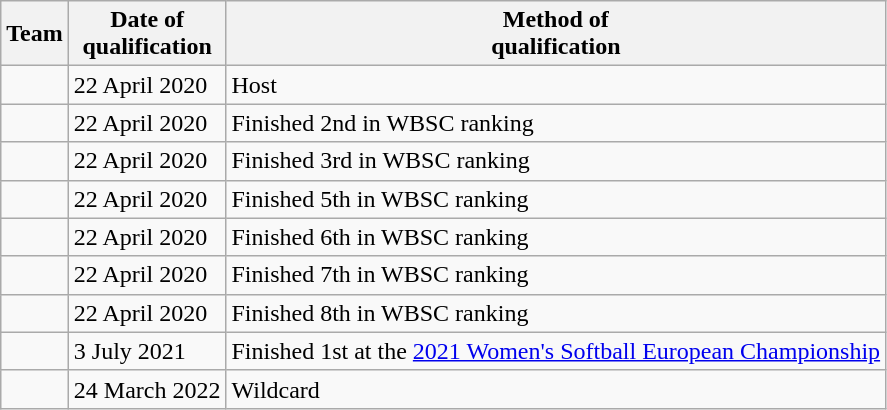<table class="wikitable sortable" style="text-align: left;">
<tr>
<th>Team</th>
<th>Date of<br>qualification</th>
<th>Method of<br>qualification</th>
</tr>
<tr>
<td></td>
<td data-sort-value="1">22 April 2020</td>
<td>Host</td>
</tr>
<tr>
<td></td>
<td data-sort-value="2">22 April 2020</td>
<td>Finished 2nd in WBSC ranking</td>
</tr>
<tr>
<td></td>
<td data-sort-value="3">22 April 2020</td>
<td>Finished 3rd in WBSC ranking</td>
</tr>
<tr>
<td></td>
<td data-sort-value="4">22 April 2020</td>
<td>Finished 5th in WBSC ranking</td>
</tr>
<tr>
<td></td>
<td data-sort-value="5">22 April 2020</td>
<td>Finished 6th in WBSC ranking</td>
</tr>
<tr>
<td><s></s></td>
<td data-sort-value="6">22 April 2020</td>
<td>Finished 7th in WBSC ranking</td>
</tr>
<tr>
<td></td>
<td data-sort-value="7">22 April 2020</td>
<td>Finished 8th in WBSC ranking</td>
</tr>
<tr>
<td></td>
<td data-sort-value="8">3 July 2021</td>
<td>Finished 1st at the <a href='#'>2021 Women's Softball European Championship</a></td>
</tr>
<tr>
<td></td>
<td data-sort-value="8">24 March 2022</td>
<td>Wildcard</td>
</tr>
</table>
